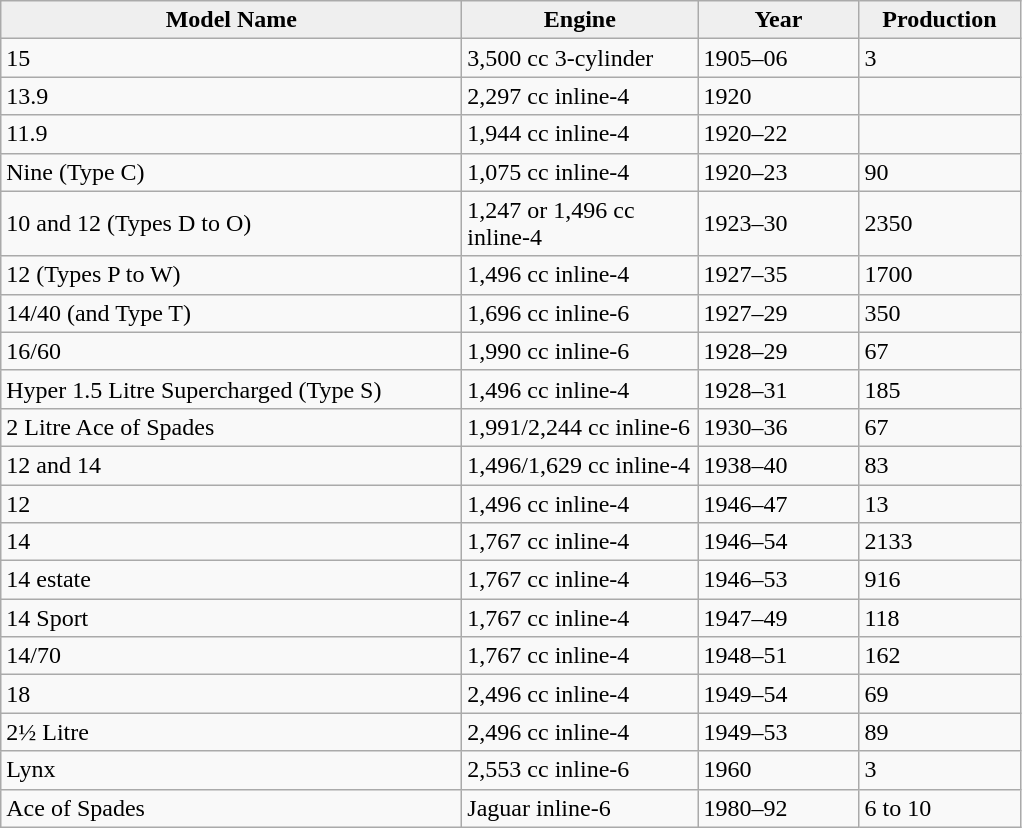<table class="wikitable">
<tr>
<th style="background:#efefef; width:300px"><strong>Model Name</strong></th>
<th style="background:#efefef; width:150px"><strong>Engine</strong></th>
<th style="background:#efefef; width:100px"><strong>Year</strong></th>
<th style="background:#efefef; width:100px"><strong>Production</strong></th>
</tr>
<tr>
<td>15</td>
<td>3,500 cc 3-cylinder</td>
<td>1905–06</td>
<td>3</td>
</tr>
<tr>
<td>13.9</td>
<td>2,297 cc inline-4</td>
<td>1920</td>
<td></td>
</tr>
<tr>
<td>11.9</td>
<td>1,944 cc inline-4</td>
<td>1920–22</td>
<td></td>
</tr>
<tr>
<td>Nine (Type C)</td>
<td>1,075 cc inline-4</td>
<td>1920–23</td>
<td>90</td>
</tr>
<tr>
<td>10 and 12 (Types D to O)</td>
<td>1,247 or 1,496 cc inline-4</td>
<td>1923–30</td>
<td>2350</td>
</tr>
<tr>
<td>12 (Types P to W)</td>
<td>1,496 cc inline-4</td>
<td>1927–35</td>
<td>1700</td>
</tr>
<tr>
<td>14/40 (and Type T)</td>
<td>1,696 cc inline-6</td>
<td>1927–29</td>
<td>350</td>
</tr>
<tr>
<td>16/60</td>
<td>1,990 cc inline-6</td>
<td>1928–29</td>
<td>67</td>
</tr>
<tr>
<td>Hyper 1.5 Litre Supercharged (Type S)</td>
<td>1,496 cc inline-4</td>
<td>1928–31</td>
<td>185</td>
</tr>
<tr>
<td>2 Litre Ace of Spades</td>
<td>1,991/2,244 cc inline-6</td>
<td>1930–36</td>
<td>67</td>
</tr>
<tr>
<td>12 and 14</td>
<td>1,496/1,629 cc inline-4</td>
<td>1938–40</td>
<td>83</td>
</tr>
<tr>
<td>12</td>
<td>1,496 cc inline-4</td>
<td>1946–47</td>
<td>13</td>
</tr>
<tr>
<td>14</td>
<td>1,767 cc inline-4</td>
<td>1946–54</td>
<td>2133</td>
</tr>
<tr>
<td>14 estate</td>
<td>1,767 cc inline-4</td>
<td>1946–53</td>
<td>916</td>
</tr>
<tr>
<td>14 Sport</td>
<td>1,767 cc inline-4</td>
<td>1947–49</td>
<td>118</td>
</tr>
<tr>
<td>14/70</td>
<td>1,767 cc inline-4</td>
<td>1948–51</td>
<td>162</td>
</tr>
<tr>
<td>18</td>
<td>2,496 cc inline-4</td>
<td>1949–54</td>
<td>69</td>
</tr>
<tr>
<td>2½ Litre</td>
<td>2,496 cc inline-4</td>
<td>1949–53</td>
<td>89</td>
</tr>
<tr>
<td>Lynx</td>
<td>2,553 cc inline-6</td>
<td>1960</td>
<td>3</td>
</tr>
<tr>
<td>Ace of Spades</td>
<td>Jaguar inline-6</td>
<td>1980–92</td>
<td>6 to 10</td>
</tr>
</table>
